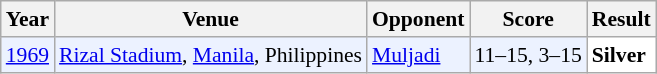<table class="sortable wikitable" style="font-size: 90%;">
<tr>
<th>Year</th>
<th>Venue</th>
<th>Opponent</th>
<th>Score</th>
<th>Result</th>
</tr>
<tr style="background:#ECF2FF">
<td align="center"><a href='#'>1969</a></td>
<td align="left"><a href='#'>Rizal Stadium</a>, <a href='#'>Manila</a>, Philippines</td>
<td align="left"> <a href='#'>Muljadi</a></td>
<td align="left">11–15, 3–15</td>
<td style="text-align:left; background:white"> <strong>Silver</strong></td>
</tr>
</table>
